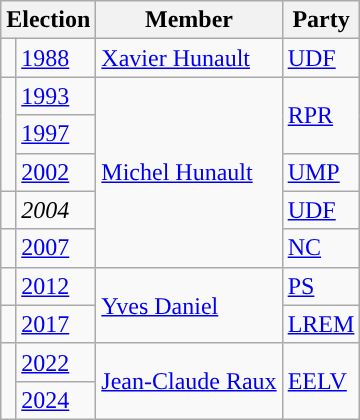<table class="wikitable">
<tr>
<th colspan="2">Election</th>
<th>Member</th>
<th>Party</th>
</tr>
<tr>
<td style="color:inherit;background-color: "></td>
<td><a href='#'>1988</a></td>
<td><a href='#'>Xavier Hunault</a></td>
<td><a href='#'>UDF</a></td>
</tr>
<tr>
<td rowspan="3" style="color:inherit;background-color: "></td>
<td><a href='#'>1993</a></td>
<td rowspan="5"><a href='#'>Michel Hunault</a></td>
<td rowspan="2"><a href='#'>RPR</a></td>
</tr>
<tr>
<td><a href='#'>1997</a></td>
</tr>
<tr>
<td><a href='#'>2002</a></td>
<td><a href='#'>UMP</a></td>
</tr>
<tr>
<td style="color:inherit;background-color: "></td>
<td><em>2004</em></td>
<td><a href='#'>UDF</a></td>
</tr>
<tr>
<td style="color:inherit;background-color: "></td>
<td><a href='#'>2007</a></td>
<td><a href='#'>NC</a></td>
</tr>
<tr>
<td style="color:inherit;background-color: "></td>
<td><a href='#'>2012</a></td>
<td rowspan="2"><a href='#'>Yves Daniel</a></td>
<td><a href='#'>PS</a></td>
</tr>
<tr>
<td style="color:inherit;background-color: "></td>
<td><a href='#'>2017</a></td>
<td><a href='#'>LREM</a></td>
</tr>
<tr>
<td rowspan="2" style="color:inherit;background-color: "></td>
<td><a href='#'>2022</a></td>
<td rowspan="2"><a href='#'>Jean-Claude Raux</a></td>
<td rowspan="2"><a href='#'>EELV</a></td>
</tr>
<tr>
<td><a href='#'>2024</a></td>
</tr>
</table>
